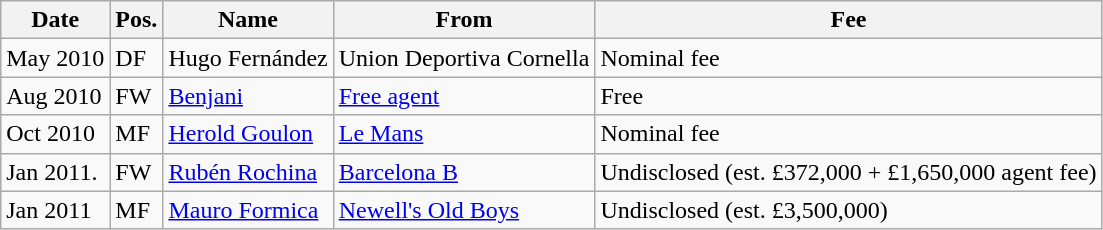<table class="wikitable">
<tr>
<th>Date</th>
<th>Pos.</th>
<th>Name</th>
<th>From</th>
<th>Fee</th>
</tr>
<tr>
<td>May 2010</td>
<td>DF</td>
<td> Hugo Fernández</td>
<td> Union Deportiva Cornella</td>
<td>Nominal fee</td>
</tr>
<tr>
<td>Aug 2010</td>
<td>FW</td>
<td> <a href='#'>Benjani</a></td>
<td><a href='#'>Free agent</a></td>
<td>Free</td>
</tr>
<tr>
<td>Oct 2010</td>
<td>MF</td>
<td> <a href='#'>Herold Goulon</a></td>
<td> <a href='#'>Le Mans</a></td>
<td>Nominal fee</td>
</tr>
<tr>
<td>Jan 2011.</td>
<td>FW</td>
<td> <a href='#'>Rubén Rochina</a></td>
<td> <a href='#'>Barcelona B</a></td>
<td>Undisclosed (est. £372,000 + £1,650,000 agent fee)</td>
</tr>
<tr>
<td>Jan 2011</td>
<td>MF</td>
<td> <a href='#'>Mauro Formica</a></td>
<td> <a href='#'>Newell's Old Boys</a></td>
<td>Undisclosed (est. £3,500,000)</td>
</tr>
</table>
